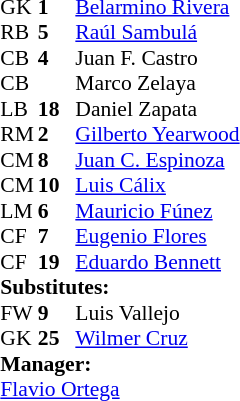<table style="font-size:90%; margin:0.2em auto;" cellspacing="0" cellpadding="0">
<tr>
<th width="25"></th>
<th width="25"></th>
</tr>
<tr>
<td>GK</td>
<td><strong>1</strong></td>
<td><a href='#'>Belarmino Rivera</a></td>
<td></td>
<td></td>
</tr>
<tr>
<td>RB</td>
<td><strong>5</strong></td>
<td><a href='#'>Raúl Sambulá</a></td>
</tr>
<tr>
<td>CB</td>
<td><strong>4</strong></td>
<td>Juan F. Castro</td>
</tr>
<tr>
<td>CB</td>
<td><strong> </strong></td>
<td>Marco Zelaya</td>
</tr>
<tr>
<td>LB</td>
<td><strong>18</strong></td>
<td>Daniel Zapata</td>
</tr>
<tr>
<td>RM</td>
<td><strong>2</strong></td>
<td><a href='#'>Gilberto Yearwood</a></td>
</tr>
<tr>
<td>CM</td>
<td><strong>8</strong></td>
<td><a href='#'>Juan C. Espinoza</a></td>
<td></td>
</tr>
<tr>
<td>CM</td>
<td><strong>10</strong></td>
<td><a href='#'>Luis Cálix</a></td>
</tr>
<tr>
<td>LM</td>
<td><strong>6</strong></td>
<td><a href='#'>Mauricio Fúnez</a></td>
</tr>
<tr>
<td>CF</td>
<td><strong>7</strong></td>
<td><a href='#'>Eugenio Flores</a></td>
</tr>
<tr>
<td>CF</td>
<td><strong>19</strong></td>
<td><a href='#'>Eduardo Bennett</a></td>
</tr>
<tr>
<td colspan=3><strong>Substitutes:</strong></td>
</tr>
<tr>
<td>FW</td>
<td><strong>9</strong></td>
<td>Luis Vallejo</td>
<td></td>
<td></td>
</tr>
<tr>
<td>GK</td>
<td><strong>25</strong></td>
<td><a href='#'>Wilmer Cruz</a></td>
<td></td>
<td></td>
</tr>
<tr>
<td colspan=3><strong>Manager:</strong></td>
</tr>
<tr>
<td colspan=4> <a href='#'>Flavio Ortega</a></td>
</tr>
</table>
